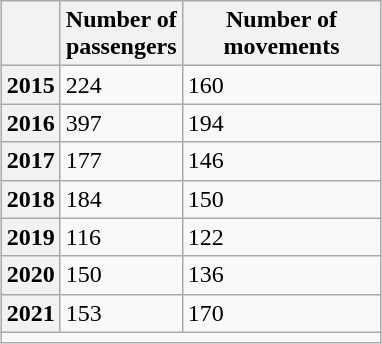<table class="wikitable" style="margin:1em auto;">
<tr>
<th></th>
<th>Number of<br>passengers</th>
<th style="width:125px">Number of<br>movements</th>
</tr>
<tr>
<th>2015</th>
<td>224</td>
<td>160</td>
</tr>
<tr>
<th>2016</th>
<td>397</td>
<td>194</td>
</tr>
<tr>
<th>2017</th>
<td>177</td>
<td>146</td>
</tr>
<tr>
<th>2018</th>
<td>184</td>
<td>150</td>
</tr>
<tr>
<th>2019</th>
<td>116</td>
<td>122</td>
</tr>
<tr>
<th>2020</th>
<td>150</td>
<td>136</td>
</tr>
<tr>
<th>2021</th>
<td>153</td>
<td>170</td>
</tr>
<tr>
<td colspan="5" style="text-align:right;"></td>
</tr>
</table>
